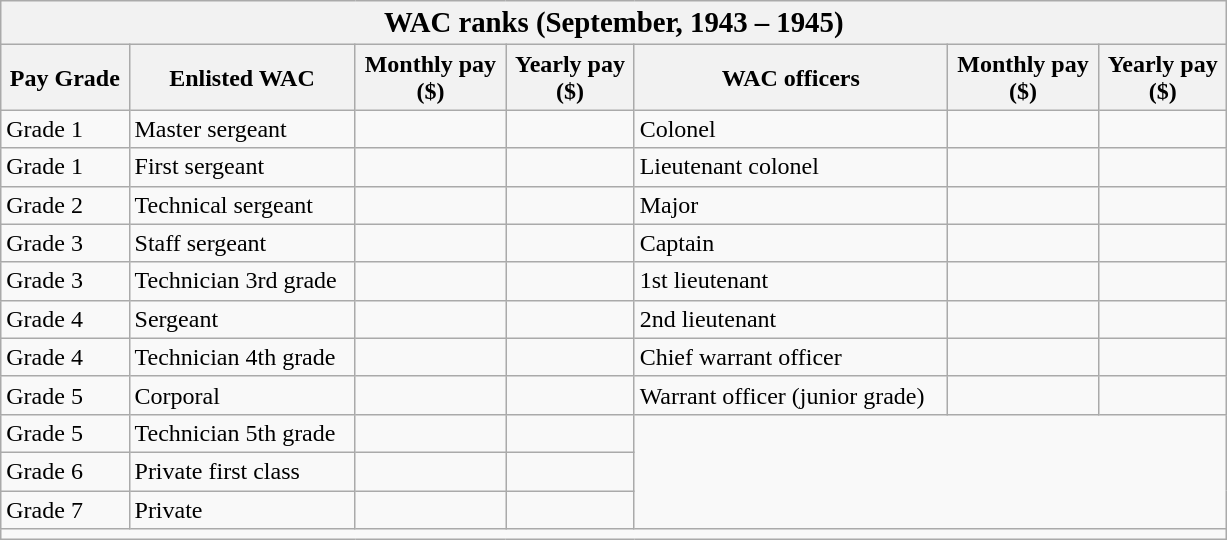<table class="wikitable">
<tr>
<th colspan="7"><BIG>WAC ranks (September, 1943 – 1945)</BIG></th>
</tr>
<tr>
<th>Pay Grade</th>
<th>Enlisted WAC</th>
<th>Monthly pay<br>($)</th>
<th>Yearly pay<br>($)</th>
<th>WAC officers</th>
<th>Monthly pay<br>($)</th>
<th>Yearly pay<br>($)</th>
</tr>
<tr>
<td>Grade 1</td>
<td>Master sergeant</td>
<td></td>
<td></td>
<td>Colonel</td>
<td></td>
<td></td>
</tr>
<tr>
<td>Grade 1</td>
<td>First sergeant</td>
<td></td>
<td></td>
<td>Lieutenant colonel</td>
<td></td>
<td></td>
</tr>
<tr>
<td>Grade 2</td>
<td>Technical sergeant</td>
<td></td>
<td></td>
<td>Major</td>
<td></td>
<td></td>
</tr>
<tr>
<td>Grade 3</td>
<td>Staff sergeant</td>
<td></td>
<td></td>
<td>Captain</td>
<td></td>
<td></td>
</tr>
<tr>
<td>Grade 3</td>
<td>Technician 3rd grade</td>
<td></td>
<td></td>
<td>1st lieutenant</td>
<td></td>
<td></td>
</tr>
<tr>
<td>Grade 4</td>
<td>Sergeant</td>
<td></td>
<td></td>
<td>2nd lieutenant</td>
<td></td>
<td></td>
</tr>
<tr>
<td>Grade 4</td>
<td>Technician 4th grade</td>
<td></td>
<td></td>
<td>Chief warrant officer</td>
<td></td>
<td></td>
</tr>
<tr>
<td>Grade 5</td>
<td>Corporal</td>
<td></td>
<td></td>
<td>Warrant officer (junior grade)</td>
<td></td>
<td></td>
</tr>
<tr>
<td>Grade 5</td>
<td>Technician 5th grade</td>
<td></td>
<td></td>
</tr>
<tr>
<td>Grade 6</td>
<td>Private first class</td>
<td></td>
<td></td>
</tr>
<tr>
<td>Grade 7</td>
<td>Private</td>
<td></td>
<td></td>
</tr>
<tr>
<td colspan=7 width=810px></td>
</tr>
</table>
